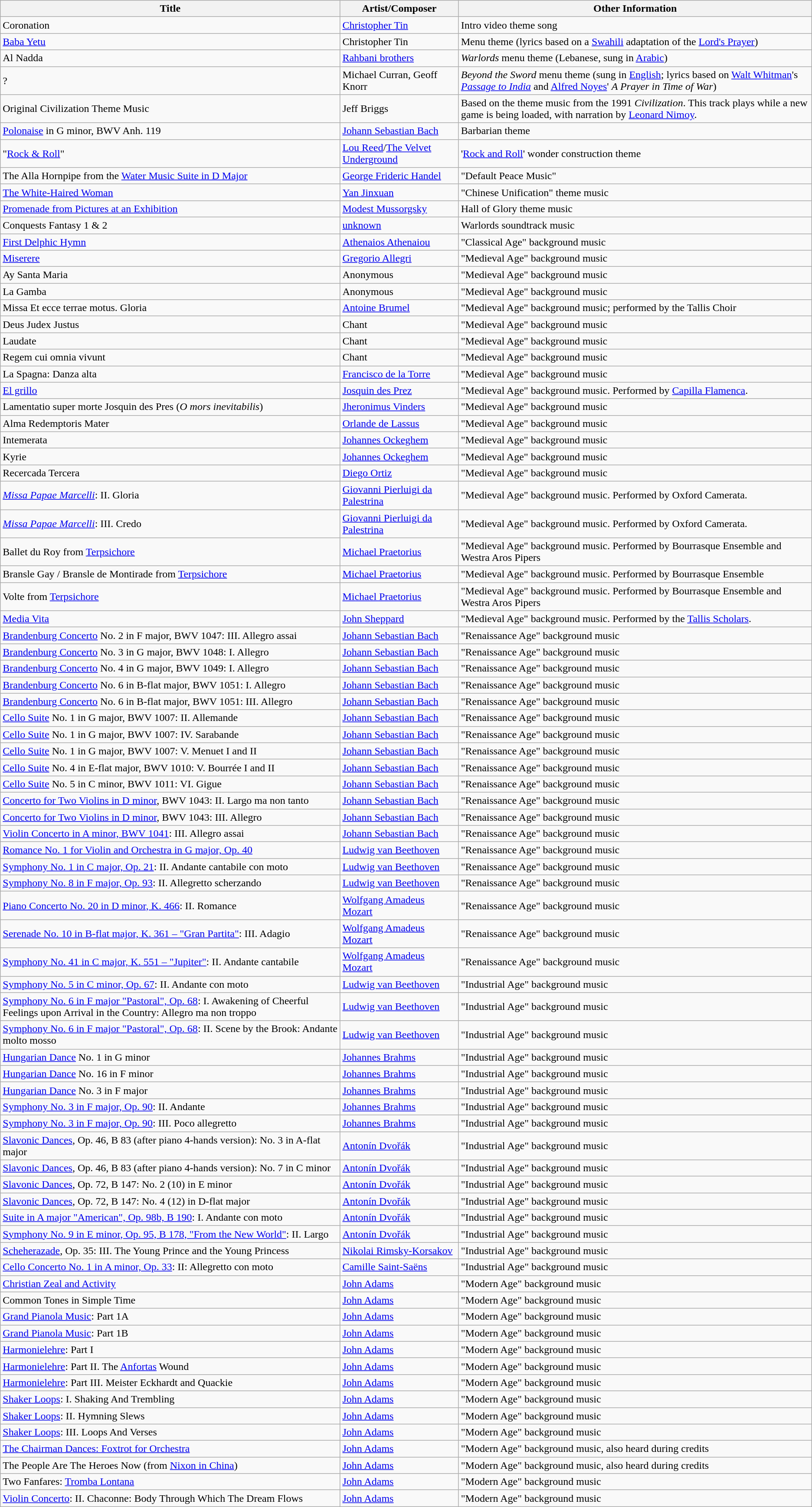<table border=1 class="wikitable sortable">
<tr>
<th>Title</th>
<th>Artist/Composer</th>
<th>Other Information</th>
</tr>
<tr>
<td>Coronation</td>
<td><a href='#'>Christopher Tin</a></td>
<td>Intro video theme song</td>
</tr>
<tr>
<td><a href='#'>Baba Yetu</a></td>
<td>Christopher Tin</td>
<td>Menu theme (lyrics based on a <a href='#'>Swahili</a> adaptation of the <a href='#'>Lord's Prayer</a>)</td>
</tr>
<tr>
<td>Al Nadda</td>
<td><a href='#'>Rahbani brothers</a></td>
<td><em>Warlords</em> menu theme (Lebanese, sung in <a href='#'>Arabic</a>)</td>
</tr>
<tr>
<td>?</td>
<td>Michael Curran, Geoff Knorr</td>
<td><em>Beyond the Sword</em> menu theme (sung in <a href='#'>English</a>; lyrics based on <a href='#'>Walt Whitman</a>'s <em><a href='#'>Passage to India</a></em> and <a href='#'>Alfred Noyes</a>' <em>A Prayer in Time of War</em>)</td>
</tr>
<tr>
<td>Original Civilization Theme Music</td>
<td>Jeff Briggs</td>
<td>Based on the theme music from the 1991 <em>Civilization</em>. This track plays while a new game is being loaded, with narration by <a href='#'>Leonard Nimoy</a>.</td>
</tr>
<tr>
<td><a href='#'>Polonaise</a> in G minor, BWV Anh. 119</td>
<td><a href='#'>Johann Sebastian Bach</a></td>
<td>Barbarian theme</td>
</tr>
<tr>
<td>"<a href='#'>Rock & Roll</a>"</td>
<td><a href='#'>Lou Reed</a>/<a href='#'>The Velvet Underground</a></td>
<td>'<a href='#'>Rock and Roll</a>' wonder construction theme</td>
</tr>
<tr>
<td>The Alla Hornpipe from the <a href='#'>Water Music Suite in D Major</a></td>
<td><a href='#'>George Frideric Handel</a></td>
<td>"Default Peace Music"</td>
</tr>
<tr>
<td><a href='#'>The White-Haired Woman</a></td>
<td><a href='#'>Yan Jinxuan</a></td>
<td>"Chinese Unification" theme music</td>
</tr>
<tr>
<td><a href='#'>Promenade from Pictures at an Exhibition</a></td>
<td><a href='#'>Modest Mussorgsky</a></td>
<td>Hall of Glory theme music</td>
</tr>
<tr>
<td>Conquests Fantasy 1 & 2</td>
<td><a href='#'>unknown</a></td>
<td>Warlords soundtrack music</td>
</tr>
<tr>
<td><a href='#'>First Delphic Hymn</a></td>
<td><a href='#'>Athenaios Athenaiou</a></td>
<td>"Classical Age" background music</td>
</tr>
<tr>
<td><a href='#'>Miserere</a></td>
<td><a href='#'>Gregorio Allegri</a></td>
<td>"Medieval Age" background music</td>
</tr>
<tr>
<td>Ay Santa Maria</td>
<td>Anonymous</td>
<td>"Medieval Age" background music</td>
</tr>
<tr>
<td>La Gamba</td>
<td>Anonymous</td>
<td>"Medieval Age" background music</td>
</tr>
<tr>
<td>Missa Et ecce terrae motus. Gloria</td>
<td><a href='#'>Antoine Brumel</a></td>
<td>"Medieval Age" background music; performed by the Tallis Choir</td>
</tr>
<tr>
<td>Deus Judex Justus</td>
<td>Chant</td>
<td>"Medieval Age" background music</td>
</tr>
<tr>
<td>Laudate</td>
<td>Chant</td>
<td>"Medieval Age" background music</td>
</tr>
<tr>
<td>Regem cui omnia vivunt</td>
<td>Chant</td>
<td>"Medieval Age" background music</td>
</tr>
<tr>
<td>La Spagna: Danza alta</td>
<td><a href='#'>Francisco de la Torre</a></td>
<td>"Medieval Age" background music</td>
</tr>
<tr>
<td><a href='#'>El grillo</a></td>
<td><a href='#'>Josquin des Prez</a></td>
<td>"Medieval Age" background music. Performed by <a href='#'>Capilla Flamenca</a>.</td>
</tr>
<tr>
<td>Lamentatio super morte Josquin des Pres (<em>O mors inevitabilis</em>)</td>
<td><a href='#'>Jheronimus Vinders</a></td>
<td>"Medieval Age" background music</td>
</tr>
<tr>
<td>Alma Redemptoris Mater</td>
<td><a href='#'>Orlande de Lassus</a></td>
<td>"Medieval Age" background music</td>
</tr>
<tr>
<td>Intemerata</td>
<td><a href='#'>Johannes Ockeghem</a></td>
<td>"Medieval Age" background music</td>
</tr>
<tr>
<td>Kyrie</td>
<td><a href='#'>Johannes Ockeghem</a></td>
<td>"Medieval Age" background music</td>
</tr>
<tr>
<td>Recercada Tercera</td>
<td><a href='#'>Diego Ortiz</a></td>
<td>"Medieval Age" background music</td>
</tr>
<tr>
<td><em><a href='#'>Missa Papae Marcelli</a></em>: II. Gloria</td>
<td><a href='#'>Giovanni Pierluigi da Palestrina</a></td>
<td>"Medieval Age" background music. Performed by Oxford Camerata.</td>
</tr>
<tr>
<td><em><a href='#'>Missa Papae Marcelli</a></em>: III. Credo</td>
<td><a href='#'>Giovanni Pierluigi da Palestrina</a></td>
<td>"Medieval Age" background music. Performed by Oxford Camerata.</td>
</tr>
<tr>
<td>Ballet du Roy from <a href='#'>Terpsichore</a></td>
<td><a href='#'>Michael Praetorius</a></td>
<td>"Medieval Age" background music. Performed by Bourrasque Ensemble and Westra Aros Pipers</td>
</tr>
<tr>
<td>Bransle Gay / Bransle de Montirade from <a href='#'>Terpsichore</a></td>
<td><a href='#'>Michael Praetorius</a></td>
<td>"Medieval Age" background music. Performed by Bourrasque Ensemble</td>
</tr>
<tr>
<td>Volte from <a href='#'>Terpsichore</a></td>
<td><a href='#'>Michael Praetorius</a></td>
<td>"Medieval Age" background music. Performed by Bourrasque Ensemble and Westra Aros Pipers</td>
</tr>
<tr>
<td><a href='#'>Media Vita</a></td>
<td><a href='#'>John Sheppard</a></td>
<td>"Medieval Age" background music. Performed by the <a href='#'>Tallis Scholars</a>.</td>
</tr>
<tr>
<td><a href='#'>Brandenburg Concerto</a> No. 2 in F major, BWV 1047: III. Allegro assai</td>
<td><a href='#'>Johann Sebastian Bach</a></td>
<td>"Renaissance Age" background music</td>
</tr>
<tr>
<td><a href='#'>Brandenburg Concerto</a> No. 3 in G major, BWV 1048: I. Allegro</td>
<td><a href='#'>Johann Sebastian Bach</a></td>
<td>"Renaissance Age" background music</td>
</tr>
<tr>
<td><a href='#'>Brandenburg Concerto</a> No. 4 in G major, BWV 1049: I. Allegro</td>
<td><a href='#'>Johann Sebastian Bach</a></td>
<td>"Renaissance Age" background music</td>
</tr>
<tr>
<td><a href='#'>Brandenburg Concerto</a> No. 6 in B-flat major, BWV 1051: I. Allegro</td>
<td><a href='#'>Johann Sebastian Bach</a></td>
<td>"Renaissance Age" background music</td>
</tr>
<tr>
<td><a href='#'>Brandenburg Concerto</a> No. 6 in B-flat major, BWV 1051: III. Allegro</td>
<td><a href='#'>Johann Sebastian Bach</a></td>
<td>"Renaissance Age" background music</td>
</tr>
<tr>
<td><a href='#'>Cello Suite</a> No. 1 in G major, BWV 1007: II. Allemande</td>
<td><a href='#'>Johann Sebastian Bach</a></td>
<td>"Renaissance Age" background music</td>
</tr>
<tr>
<td><a href='#'>Cello Suite</a> No. 1 in G major, BWV 1007: IV. Sarabande</td>
<td><a href='#'>Johann Sebastian Bach</a></td>
<td>"Renaissance Age" background music</td>
</tr>
<tr>
<td><a href='#'>Cello Suite</a> No. 1 in G major, BWV 1007: V. Menuet I and II</td>
<td><a href='#'>Johann Sebastian Bach</a></td>
<td>"Renaissance Age" background music</td>
</tr>
<tr>
<td><a href='#'>Cello Suite</a> No. 4 in E-flat major, BWV 1010: V. Bourrée I and II</td>
<td><a href='#'>Johann Sebastian Bach</a></td>
<td>"Renaissance Age" background music</td>
</tr>
<tr>
<td><a href='#'>Cello Suite</a> No. 5 in C minor, BWV 1011: VI. Gigue</td>
<td><a href='#'>Johann Sebastian Bach</a></td>
<td>"Renaissance Age" background music</td>
</tr>
<tr>
<td><a href='#'>Concerto for Two Violins in D minor</a>, BWV 1043: II. Largo ma non tanto</td>
<td><a href='#'>Johann Sebastian Bach</a></td>
<td>"Renaissance Age" background music</td>
</tr>
<tr>
<td><a href='#'>Concerto for Two Violins in D minor</a>, BWV 1043: III. Allegro</td>
<td><a href='#'>Johann Sebastian Bach</a></td>
<td>"Renaissance Age" background music</td>
</tr>
<tr>
<td><a href='#'>Violin Concerto in A minor, BWV 1041</a>: III. Allegro assai</td>
<td><a href='#'>Johann Sebastian Bach</a></td>
<td>"Renaissance Age" background music</td>
</tr>
<tr>
<td><a href='#'>Romance No. 1 for Violin and Orchestra in G major, Op. 40</a></td>
<td><a href='#'>Ludwig van Beethoven</a></td>
<td>"Renaissance Age" background music</td>
</tr>
<tr>
<td><a href='#'>Symphony No. 1 in C major, Op. 21</a>: II. Andante cantabile con moto</td>
<td><a href='#'>Ludwig van Beethoven</a></td>
<td>"Renaissance Age" background music</td>
</tr>
<tr>
<td><a href='#'>Symphony No. 8 in F major, Op. 93</a>: II. Allegretto scherzando</td>
<td><a href='#'>Ludwig van Beethoven</a></td>
<td>"Renaissance Age" background music</td>
</tr>
<tr>
<td><a href='#'>Piano Concerto No. 20 in D minor, K. 466</a>: II. Romance</td>
<td><a href='#'>Wolfgang Amadeus Mozart</a></td>
<td>"Renaissance Age" background music</td>
</tr>
<tr>
<td><a href='#'>Serenade No. 10 in B-flat major, K. 361 – "Gran Partita"</a>: III. Adagio</td>
<td><a href='#'>Wolfgang Amadeus Mozart</a></td>
<td>"Renaissance Age" background music</td>
</tr>
<tr>
<td><a href='#'>Symphony No. 41 in C major, K. 551 – "Jupiter"</a>: II. Andante cantabile</td>
<td><a href='#'>Wolfgang Amadeus Mozart</a></td>
<td>"Renaissance Age" background music</td>
</tr>
<tr>
<td><a href='#'>Symphony No. 5 in C minor, Op. 67</a>: II. Andante con moto</td>
<td><a href='#'>Ludwig van Beethoven</a></td>
<td>"Industrial Age" background music</td>
</tr>
<tr>
<td><a href='#'>Symphony No. 6 in F major "Pastoral", Op. 68</a>: I. Awakening of Cheerful Feelings upon Arrival in the Country: Allegro ma non troppo</td>
<td><a href='#'>Ludwig van Beethoven</a></td>
<td>"Industrial Age" background music</td>
</tr>
<tr>
<td><a href='#'>Symphony No. 6 in F major "Pastoral", Op. 68</a>: II. Scene by the Brook: Andante molto mosso</td>
<td><a href='#'>Ludwig van Beethoven</a></td>
<td>"Industrial Age" background music</td>
</tr>
<tr>
<td><a href='#'>Hungarian Dance</a> No. 1 in G minor</td>
<td><a href='#'>Johannes Brahms</a></td>
<td>"Industrial Age" background music</td>
</tr>
<tr>
<td><a href='#'>Hungarian Dance</a> No. 16 in F minor</td>
<td><a href='#'>Johannes Brahms</a></td>
<td>"Industrial Age" background music</td>
</tr>
<tr>
<td><a href='#'>Hungarian Dance</a> No. 3 in F major</td>
<td><a href='#'>Johannes Brahms</a></td>
<td>"Industrial Age" background music</td>
</tr>
<tr>
<td><a href='#'>Symphony No. 3 in F major, Op. 90</a>: II. Andante</td>
<td><a href='#'>Johannes Brahms</a></td>
<td>"Industrial Age" background music</td>
</tr>
<tr>
<td><a href='#'>Symphony No. 3 in F major, Op. 90</a>: III. Poco allegretto</td>
<td><a href='#'>Johannes Brahms</a></td>
<td>"Industrial Age" background music</td>
</tr>
<tr>
<td><a href='#'>Slavonic Dances</a>, Op. 46, B 83 (after piano 4-hands version): No. 3 in A-flat major</td>
<td><a href='#'>Antonín Dvořák</a></td>
<td>"Industrial Age" background music</td>
</tr>
<tr>
<td><a href='#'>Slavonic Dances</a>, Op. 46, B 83 (after piano 4-hands version): No. 7 in C minor</td>
<td><a href='#'>Antonín Dvořák</a></td>
<td>"Industrial Age" background music</td>
</tr>
<tr>
<td><a href='#'>Slavonic Dances</a>, Op. 72, B 147: No. 2 (10) in E minor</td>
<td><a href='#'>Antonín Dvořák</a></td>
<td>"Industrial Age" background music</td>
</tr>
<tr>
<td><a href='#'>Slavonic Dances</a>, Op. 72, B 147: No. 4 (12) in D-flat major</td>
<td><a href='#'>Antonín Dvořák</a></td>
<td>"Industrial Age" background music</td>
</tr>
<tr>
<td><a href='#'>Suite in A major "American", Op. 98b, B 190</a>: I. Andante con moto</td>
<td><a href='#'>Antonín Dvořák</a></td>
<td>"Industrial Age" background music</td>
</tr>
<tr>
<td><a href='#'>Symphony No. 9 in E minor, Op. 95, B 178, "From the New World"</a>: II. Largo</td>
<td><a href='#'>Antonín Dvořák</a></td>
<td>"Industrial Age" background music</td>
</tr>
<tr>
<td><a href='#'>Scheherazade</a>, Op. 35: III. The Young Prince and the Young Princess</td>
<td><a href='#'>Nikolai Rimsky-Korsakov</a></td>
<td>"Industrial Age" background music</td>
</tr>
<tr>
<td><a href='#'>Cello Concerto No. 1 in A minor, Op. 33</a>: II: Allegretto con moto</td>
<td><a href='#'>Camille Saint-Saëns</a></td>
<td>"Industrial Age" background music</td>
</tr>
<tr>
<td><a href='#'>Christian Zeal and Activity</a></td>
<td><a href='#'>John Adams</a></td>
<td>"Modern Age" background music</td>
</tr>
<tr>
<td>Common Tones in Simple Time</td>
<td><a href='#'>John Adams</a></td>
<td>"Modern Age" background music</td>
</tr>
<tr>
<td><a href='#'>Grand Pianola Music</a>: Part 1A</td>
<td><a href='#'>John Adams</a></td>
<td>"Modern Age" background music</td>
</tr>
<tr>
<td><a href='#'>Grand Pianola Music</a>: Part 1B</td>
<td><a href='#'>John Adams</a></td>
<td>"Modern Age" background music</td>
</tr>
<tr>
<td><a href='#'>Harmonielehre</a>: Part I</td>
<td><a href='#'>John Adams</a></td>
<td>"Modern Age" background music</td>
</tr>
<tr>
<td><a href='#'>Harmonielehre</a>: Part II. The <a href='#'>Anfortas</a> Wound</td>
<td><a href='#'>John Adams</a></td>
<td>"Modern Age" background music</td>
</tr>
<tr>
<td><a href='#'>Harmonielehre</a>: Part III. Meister Eckhardt and Quackie</td>
<td><a href='#'>John Adams</a></td>
<td>"Modern Age" background music</td>
</tr>
<tr>
<td><a href='#'>Shaker Loops</a>: I. Shaking And Trembling</td>
<td><a href='#'>John Adams</a></td>
<td>"Modern Age" background music</td>
</tr>
<tr>
<td><a href='#'>Shaker Loops</a>: II. Hymning Slews</td>
<td><a href='#'>John Adams</a></td>
<td>"Modern Age" background music</td>
</tr>
<tr>
<td><a href='#'>Shaker Loops</a>: III. Loops And Verses</td>
<td><a href='#'>John Adams</a></td>
<td>"Modern Age" background music</td>
</tr>
<tr>
<td><a href='#'>The Chairman Dances: Foxtrot for Orchestra</a></td>
<td><a href='#'>John Adams</a></td>
<td>"Modern Age" background music, also heard during credits</td>
</tr>
<tr>
<td>The People Are The Heroes Now (from <a href='#'>Nixon in China</a>)</td>
<td><a href='#'>John Adams</a></td>
<td>"Modern Age" background music, also heard during credits</td>
</tr>
<tr>
<td>Two Fanfares: <a href='#'>Tromba Lontana</a></td>
<td><a href='#'>John Adams</a></td>
<td>"Modern Age" background music</td>
</tr>
<tr>
<td><a href='#'>Violin Concerto</a>: II. Chaconne: Body Through Which The Dream Flows</td>
<td><a href='#'>John Adams</a></td>
<td>"Modern Age" background music</td>
</tr>
</table>
